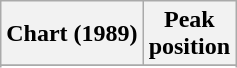<table class="wikitable sortable plainrowheaders">
<tr>
<th>Chart (1989)</th>
<th>Peak<br>position</th>
</tr>
<tr>
</tr>
<tr>
</tr>
</table>
